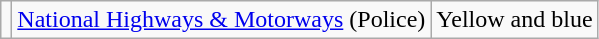<table class="wikitable">
<tr>
<td></td>
<td><a href='#'>National Highways & Motorways</a> (Police)</td>
<td>Yellow and blue</td>
</tr>
</table>
